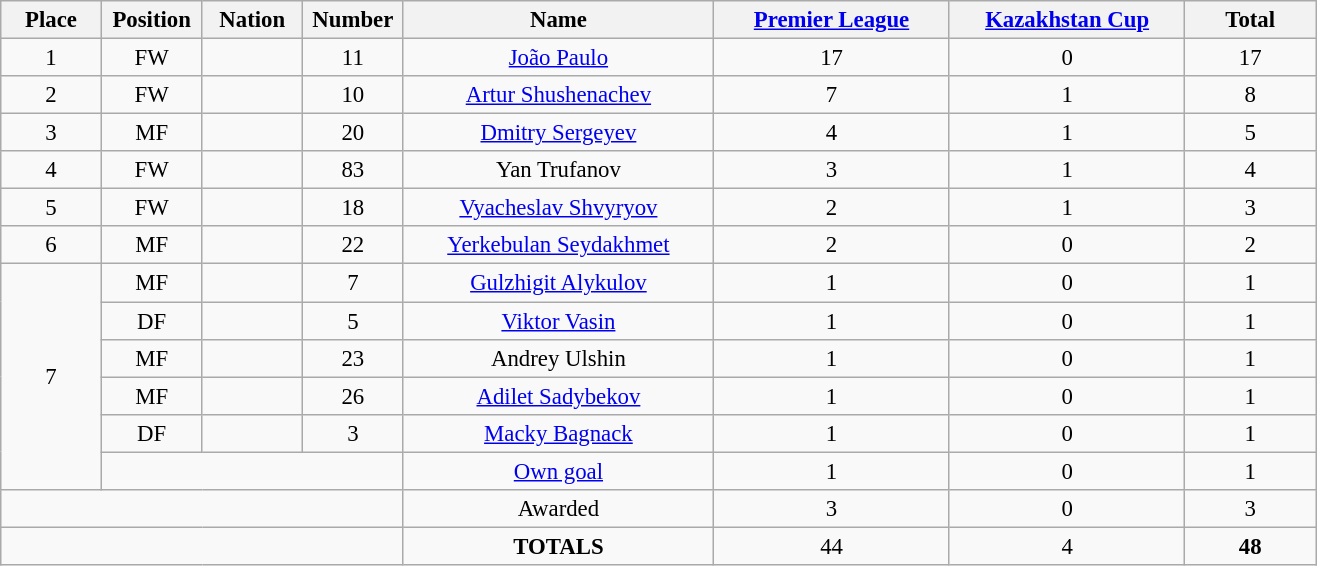<table class="wikitable" style="font-size: 95%; text-align: center;">
<tr>
<th width=60>Place</th>
<th width=60>Position</th>
<th width=60>Nation</th>
<th width=60>Number</th>
<th width=200>Name</th>
<th width=150><a href='#'>Premier League</a></th>
<th width=150><a href='#'>Kazakhstan Cup</a></th>
<th width=80>Total</th>
</tr>
<tr>
<td>1</td>
<td>FW</td>
<td></td>
<td>11</td>
<td><a href='#'>João Paulo</a></td>
<td>17</td>
<td>0</td>
<td>17</td>
</tr>
<tr>
<td>2</td>
<td>FW</td>
<td></td>
<td>10</td>
<td><a href='#'>Artur Shushenachev</a></td>
<td>7</td>
<td>1</td>
<td>8</td>
</tr>
<tr>
<td>3</td>
<td>MF</td>
<td></td>
<td>20</td>
<td><a href='#'>Dmitry Sergeyev</a></td>
<td>4</td>
<td>1</td>
<td>5</td>
</tr>
<tr>
<td>4</td>
<td>FW</td>
<td></td>
<td>83</td>
<td>Yan Trufanov</td>
<td>3</td>
<td>1</td>
<td>4</td>
</tr>
<tr>
<td>5</td>
<td>FW</td>
<td></td>
<td>18</td>
<td><a href='#'>Vyacheslav Shvyryov</a></td>
<td>2</td>
<td>1</td>
<td>3</td>
</tr>
<tr>
<td>6</td>
<td>MF</td>
<td></td>
<td>22</td>
<td><a href='#'>Yerkebulan Seydakhmet</a></td>
<td>2</td>
<td>0</td>
<td>2</td>
</tr>
<tr>
<td rowspan="6">7</td>
<td>MF</td>
<td></td>
<td>7</td>
<td><a href='#'>Gulzhigit Alykulov</a></td>
<td>1</td>
<td>0</td>
<td>1</td>
</tr>
<tr>
<td>DF</td>
<td></td>
<td>5</td>
<td><a href='#'>Viktor Vasin</a></td>
<td>1</td>
<td>0</td>
<td>1</td>
</tr>
<tr>
<td>MF</td>
<td></td>
<td>23</td>
<td>Andrey Ulshin</td>
<td>1</td>
<td>0</td>
<td>1</td>
</tr>
<tr>
<td>MF</td>
<td></td>
<td>26</td>
<td><a href='#'>Adilet Sadybekov</a></td>
<td>1</td>
<td>0</td>
<td>1</td>
</tr>
<tr>
<td>DF</td>
<td></td>
<td>3</td>
<td><a href='#'>Macky Bagnack</a></td>
<td>1</td>
<td>0</td>
<td>1</td>
</tr>
<tr>
<td colspan="3"></td>
<td><a href='#'>Own goal</a></td>
<td>1</td>
<td>0</td>
<td>1</td>
</tr>
<tr>
<td colspan="4"></td>
<td>Awarded</td>
<td>3</td>
<td>0</td>
<td>3</td>
</tr>
<tr>
<td colspan="4"></td>
<td><strong>TOTALS</strong></td>
<td>44</td>
<td>4</td>
<td><strong>48</strong></td>
</tr>
</table>
